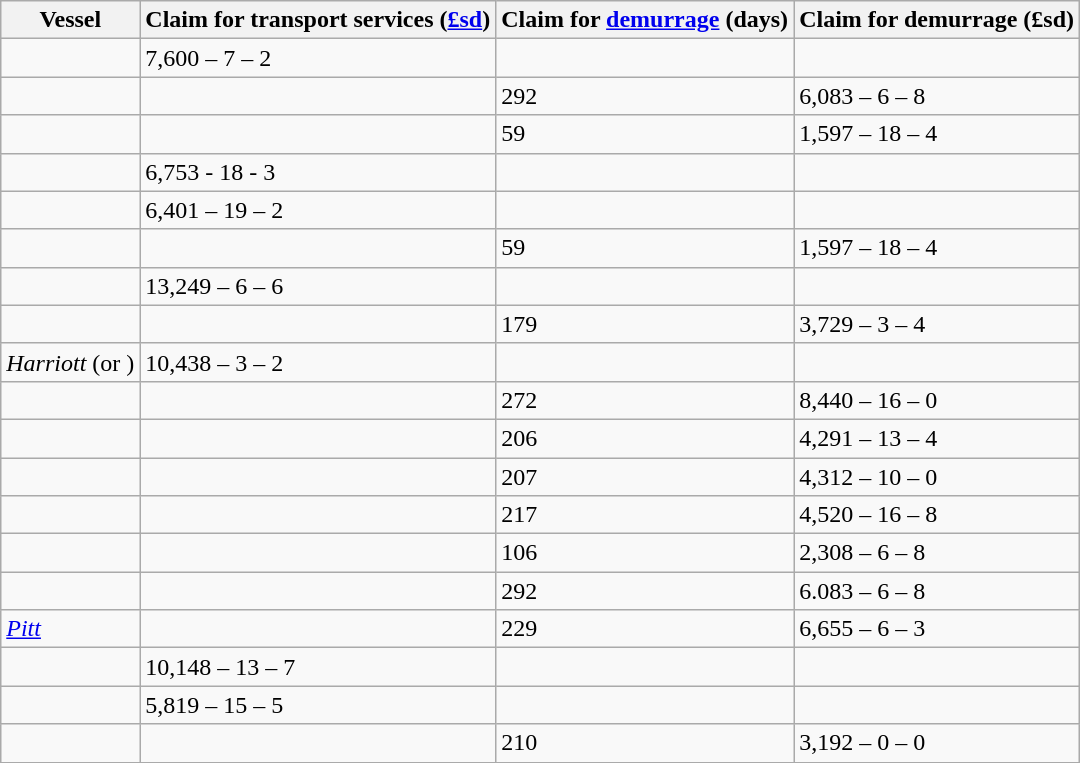<table class="sortable wikitable">
<tr>
<th>Vessel</th>
<th>Claim for transport services (<a href='#'>£sd</a>)</th>
<th>Claim for <a href='#'>demurrage</a> (days)</th>
<th>Claim for demurrage (£sd)</th>
</tr>
<tr>
<td></td>
<td>7,600 – 7 – 2</td>
<td></td>
<td></td>
</tr>
<tr>
<td></td>
<td></td>
<td>292</td>
<td>6,083 – 6 – 8</td>
</tr>
<tr>
<td></td>
<td></td>
<td>59</td>
<td>1,597 – 18 – 4</td>
</tr>
<tr>
<td></td>
<td>6,753 - 18 - 3</td>
<td></td>
<td></td>
</tr>
<tr>
<td></td>
<td>6,401 – 19 – 2</td>
<td></td>
<td></td>
</tr>
<tr>
<td></td>
<td></td>
<td>59</td>
<td>1,597 – 18 – 4</td>
</tr>
<tr>
<td></td>
<td>13,249 – 6 – 6</td>
<td></td>
<td></td>
</tr>
<tr>
<td></td>
<td></td>
<td>179</td>
<td>3,729 – 3 – 4</td>
</tr>
<tr>
<td><em>Harriott</em> (or )</td>
<td>10,438 – 3 – 2</td>
<td></td>
<td></td>
</tr>
<tr>
<td></td>
<td></td>
<td>272</td>
<td>8,440 – 16 – 0</td>
</tr>
<tr>
<td></td>
<td></td>
<td>206</td>
<td>4,291 – 13 – 4</td>
</tr>
<tr>
<td></td>
<td></td>
<td>207</td>
<td>4,312 – 10 – 0</td>
</tr>
<tr>
<td></td>
<td></td>
<td>217</td>
<td>4,520 – 16 – 8</td>
</tr>
<tr>
<td></td>
<td></td>
<td>106</td>
<td>2,308 – 6 – 8</td>
</tr>
<tr>
<td></td>
<td></td>
<td>292</td>
<td>6.083 – 6 – 8</td>
</tr>
<tr>
<td><a href='#'><em>Pitt</em></a></td>
<td></td>
<td>229</td>
<td>6,655 – 6 – 3</td>
</tr>
<tr>
<td></td>
<td>10,148 – 13 – 7</td>
<td></td>
<td></td>
</tr>
<tr>
<td></td>
<td>5,819 – 15 – 5</td>
<td></td>
<td></td>
</tr>
<tr>
<td></td>
<td></td>
<td>210</td>
<td>3,192 – 0 – 0</td>
</tr>
<tr>
</tr>
</table>
